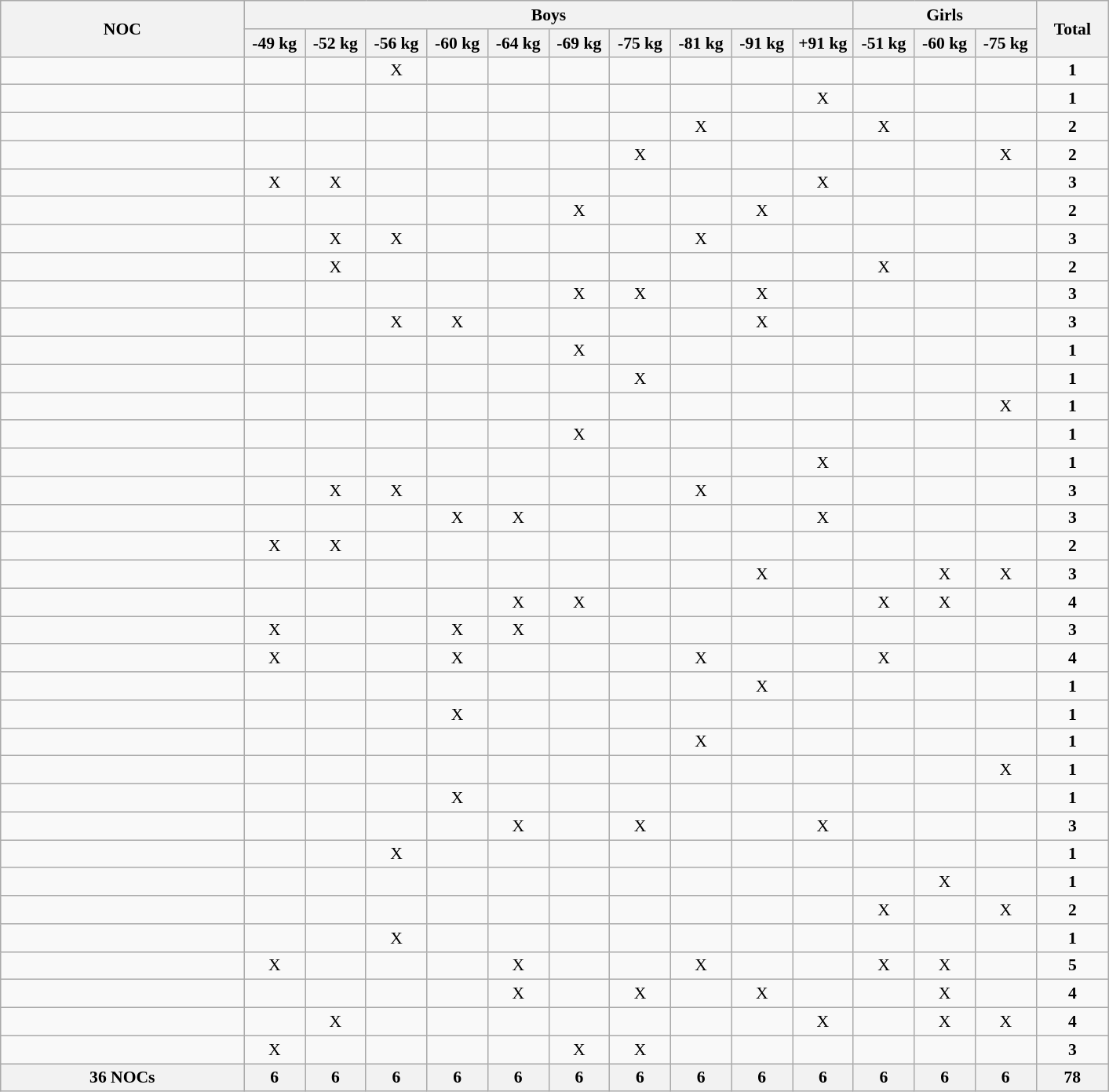<table class="wikitable" style="text-align:center; font-size:90%">
<tr>
<th rowspan="2" width=200 align="left">NOC</th>
<th colspan="10">Boys</th>
<th colspan="3">Girls</th>
<th width=55 rowspan="2">Total</th>
</tr>
<tr>
<th width=45>-49 kg</th>
<th width=45>-52 kg</th>
<th width=45>-56 kg</th>
<th width=45>-60 kg</th>
<th width=45>-64 kg</th>
<th width=45>-69 kg</th>
<th width=45>-75 kg</th>
<th width=45>-81 kg</th>
<th width=45>-91 kg</th>
<th width=45>+91 kg</th>
<th width=45>-51 kg</th>
<th width=45>-60 kg</th>
<th width=45>-75 kg</th>
</tr>
<tr>
<td align="left"></td>
<td></td>
<td></td>
<td>X</td>
<td></td>
<td></td>
<td></td>
<td></td>
<td></td>
<td></td>
<td></td>
<td></td>
<td></td>
<td></td>
<td><strong>1</strong></td>
</tr>
<tr>
<td align="left"></td>
<td></td>
<td></td>
<td></td>
<td></td>
<td></td>
<td></td>
<td></td>
<td></td>
<td></td>
<td>X</td>
<td></td>
<td></td>
<td></td>
<td><strong>1</strong></td>
</tr>
<tr>
<td align="left"></td>
<td></td>
<td></td>
<td></td>
<td></td>
<td></td>
<td></td>
<td></td>
<td>X</td>
<td></td>
<td></td>
<td>X</td>
<td></td>
<td></td>
<td><strong>2</strong></td>
</tr>
<tr>
<td align="left"></td>
<td></td>
<td></td>
<td></td>
<td></td>
<td></td>
<td></td>
<td>X</td>
<td></td>
<td></td>
<td></td>
<td></td>
<td></td>
<td>X</td>
<td><strong>2</strong></td>
</tr>
<tr>
<td align="left"></td>
<td>X</td>
<td>X</td>
<td></td>
<td></td>
<td></td>
<td></td>
<td></td>
<td></td>
<td></td>
<td>X</td>
<td></td>
<td></td>
<td></td>
<td><strong>3</strong></td>
</tr>
<tr>
<td align="left"></td>
<td></td>
<td></td>
<td></td>
<td></td>
<td></td>
<td>X</td>
<td></td>
<td></td>
<td>X</td>
<td></td>
<td></td>
<td></td>
<td></td>
<td><strong>2</strong></td>
</tr>
<tr>
<td align="left"></td>
<td></td>
<td>X</td>
<td>X</td>
<td></td>
<td></td>
<td></td>
<td></td>
<td>X</td>
<td></td>
<td></td>
<td></td>
<td></td>
<td></td>
<td><strong>3</strong></td>
</tr>
<tr>
<td align="left"></td>
<td></td>
<td>X</td>
<td></td>
<td></td>
<td></td>
<td></td>
<td></td>
<td></td>
<td></td>
<td></td>
<td>X</td>
<td></td>
<td></td>
<td><strong>2</strong></td>
</tr>
<tr>
<td align="left"></td>
<td></td>
<td></td>
<td></td>
<td></td>
<td></td>
<td>X</td>
<td>X</td>
<td></td>
<td>X</td>
<td></td>
<td></td>
<td></td>
<td></td>
<td><strong>3</strong></td>
</tr>
<tr>
<td align="left"></td>
<td></td>
<td></td>
<td>X</td>
<td>X</td>
<td></td>
<td></td>
<td></td>
<td></td>
<td>X</td>
<td></td>
<td></td>
<td></td>
<td></td>
<td><strong>3</strong></td>
</tr>
<tr>
<td align="left"></td>
<td></td>
<td></td>
<td></td>
<td></td>
<td></td>
<td>X</td>
<td></td>
<td></td>
<td></td>
<td></td>
<td></td>
<td></td>
<td></td>
<td><strong>1</strong></td>
</tr>
<tr>
<td align="left"></td>
<td></td>
<td></td>
<td></td>
<td></td>
<td></td>
<td></td>
<td>X</td>
<td></td>
<td></td>
<td></td>
<td></td>
<td></td>
<td></td>
<td><strong>1</strong></td>
</tr>
<tr>
<td align="left"></td>
<td></td>
<td></td>
<td></td>
<td></td>
<td></td>
<td></td>
<td></td>
<td></td>
<td></td>
<td></td>
<td></td>
<td></td>
<td>X</td>
<td><strong>1</strong></td>
</tr>
<tr>
<td align="left"></td>
<td></td>
<td></td>
<td></td>
<td></td>
<td></td>
<td>X</td>
<td></td>
<td></td>
<td></td>
<td></td>
<td></td>
<td></td>
<td></td>
<td><strong>1</strong></td>
</tr>
<tr>
<td align="left"></td>
<td></td>
<td></td>
<td></td>
<td></td>
<td></td>
<td></td>
<td></td>
<td></td>
<td></td>
<td>X</td>
<td></td>
<td></td>
<td></td>
<td><strong>1</strong></td>
</tr>
<tr>
<td align="left"></td>
<td></td>
<td>X</td>
<td>X</td>
<td></td>
<td></td>
<td></td>
<td></td>
<td>X</td>
<td></td>
<td></td>
<td></td>
<td></td>
<td></td>
<td><strong>3</strong></td>
</tr>
<tr>
<td align="left"></td>
<td></td>
<td></td>
<td></td>
<td>X</td>
<td>X</td>
<td></td>
<td></td>
<td></td>
<td></td>
<td>X</td>
<td></td>
<td></td>
<td></td>
<td><strong>3</strong></td>
</tr>
<tr>
<td align="left"></td>
<td>X</td>
<td>X</td>
<td></td>
<td></td>
<td></td>
<td></td>
<td></td>
<td></td>
<td></td>
<td></td>
<td></td>
<td></td>
<td></td>
<td><strong>2</strong></td>
</tr>
<tr>
<td align="left"></td>
<td></td>
<td></td>
<td></td>
<td></td>
<td></td>
<td></td>
<td></td>
<td></td>
<td>X</td>
<td></td>
<td></td>
<td>X</td>
<td>X</td>
<td><strong>3</strong></td>
</tr>
<tr>
<td align="left"></td>
<td></td>
<td></td>
<td></td>
<td></td>
<td>X</td>
<td>X</td>
<td></td>
<td></td>
<td></td>
<td></td>
<td>X</td>
<td>X</td>
<td></td>
<td><strong>4</strong></td>
</tr>
<tr>
<td align="left"></td>
<td>X</td>
<td></td>
<td></td>
<td>X</td>
<td>X</td>
<td></td>
<td></td>
<td></td>
<td></td>
<td></td>
<td></td>
<td></td>
<td></td>
<td><strong>3</strong></td>
</tr>
<tr>
<td align="left"></td>
<td>X</td>
<td></td>
<td></td>
<td>X</td>
<td></td>
<td></td>
<td></td>
<td>X</td>
<td></td>
<td></td>
<td>X</td>
<td></td>
<td></td>
<td><strong>4</strong></td>
</tr>
<tr>
<td align="left"></td>
<td></td>
<td></td>
<td></td>
<td></td>
<td></td>
<td></td>
<td></td>
<td></td>
<td>X</td>
<td></td>
<td></td>
<td></td>
<td></td>
<td><strong>1</strong></td>
</tr>
<tr>
<td align="left"></td>
<td></td>
<td></td>
<td></td>
<td>X</td>
<td></td>
<td></td>
<td></td>
<td></td>
<td></td>
<td></td>
<td></td>
<td></td>
<td></td>
<td><strong>1</strong></td>
</tr>
<tr>
<td align="left"></td>
<td></td>
<td></td>
<td></td>
<td></td>
<td></td>
<td></td>
<td></td>
<td>X</td>
<td></td>
<td></td>
<td></td>
<td></td>
<td></td>
<td><strong>1</strong></td>
</tr>
<tr>
<td align="left"></td>
<td></td>
<td></td>
<td></td>
<td></td>
<td></td>
<td></td>
<td></td>
<td></td>
<td></td>
<td></td>
<td></td>
<td></td>
<td>X</td>
<td><strong>1</strong></td>
</tr>
<tr>
<td align="left"></td>
<td></td>
<td></td>
<td></td>
<td>X</td>
<td></td>
<td></td>
<td></td>
<td></td>
<td></td>
<td></td>
<td></td>
<td></td>
<td></td>
<td><strong>1</strong></td>
</tr>
<tr>
<td align="left"></td>
<td></td>
<td></td>
<td></td>
<td></td>
<td>X</td>
<td></td>
<td>X</td>
<td></td>
<td></td>
<td>X</td>
<td></td>
<td></td>
<td></td>
<td><strong>3</strong></td>
</tr>
<tr>
<td align="left"></td>
<td></td>
<td></td>
<td>X</td>
<td></td>
<td></td>
<td></td>
<td></td>
<td></td>
<td></td>
<td></td>
<td></td>
<td></td>
<td></td>
<td><strong>1</strong></td>
</tr>
<tr>
<td align="left"></td>
<td></td>
<td></td>
<td></td>
<td></td>
<td></td>
<td></td>
<td></td>
<td></td>
<td></td>
<td></td>
<td></td>
<td>X</td>
<td></td>
<td><strong>1</strong></td>
</tr>
<tr>
<td align="left"></td>
<td></td>
<td></td>
<td></td>
<td></td>
<td></td>
<td></td>
<td></td>
<td></td>
<td></td>
<td></td>
<td>X</td>
<td></td>
<td>X</td>
<td><strong>2</strong></td>
</tr>
<tr>
<td align="left"></td>
<td></td>
<td></td>
<td>X</td>
<td></td>
<td></td>
<td></td>
<td></td>
<td></td>
<td></td>
<td></td>
<td></td>
<td></td>
<td></td>
<td><strong>1</strong></td>
</tr>
<tr>
<td align="left"></td>
<td>X</td>
<td></td>
<td></td>
<td></td>
<td>X</td>
<td></td>
<td></td>
<td>X</td>
<td></td>
<td></td>
<td>X</td>
<td>X</td>
<td></td>
<td><strong>5</strong></td>
</tr>
<tr>
<td align="left"></td>
<td></td>
<td></td>
<td></td>
<td></td>
<td>X</td>
<td></td>
<td>X</td>
<td></td>
<td>X</td>
<td></td>
<td></td>
<td>X</td>
<td></td>
<td><strong>4</strong></td>
</tr>
<tr>
<td align="left"></td>
<td></td>
<td>X</td>
<td></td>
<td></td>
<td></td>
<td></td>
<td></td>
<td></td>
<td></td>
<td>X</td>
<td></td>
<td>X</td>
<td>X</td>
<td><strong>4</strong></td>
</tr>
<tr>
<td align="left"></td>
<td>X</td>
<td></td>
<td></td>
<td></td>
<td></td>
<td>X</td>
<td>X</td>
<td></td>
<td></td>
<td></td>
<td></td>
<td></td>
<td></td>
<td><strong>3</strong></td>
</tr>
<tr>
<th>36 NOCs</th>
<th>6</th>
<th>6</th>
<th>6</th>
<th>6</th>
<th>6</th>
<th>6</th>
<th>6</th>
<th>6</th>
<th>6</th>
<th>6</th>
<th>6</th>
<th>6</th>
<th>6</th>
<th>78</th>
</tr>
</table>
